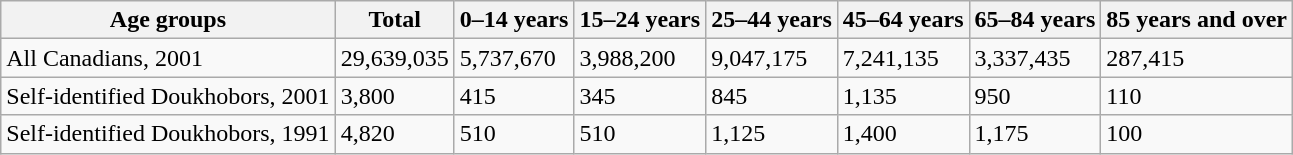<table class="wikitable">
<tr>
<th>Age groups</th>
<th>Total</th>
<th>0–14 years</th>
<th>15–24 years</th>
<th>25–44 years</th>
<th>45–64 years</th>
<th>65–84 years</th>
<th>85 years and over</th>
</tr>
<tr>
<td>All Canadians, 2001</td>
<td>29,639,035</td>
<td>5,737,670</td>
<td>3,988,200</td>
<td>9,047,175</td>
<td>7,241,135</td>
<td>3,337,435</td>
<td>287,415</td>
</tr>
<tr>
<td>Self-identified Doukhobors, 2001</td>
<td>3,800</td>
<td>415</td>
<td>345</td>
<td>845</td>
<td>1,135</td>
<td>950</td>
<td>110</td>
</tr>
<tr>
<td>Self-identified Doukhobors, 1991</td>
<td>4,820</td>
<td>510</td>
<td>510</td>
<td>1,125</td>
<td>1,400</td>
<td>1,175</td>
<td>100</td>
</tr>
</table>
